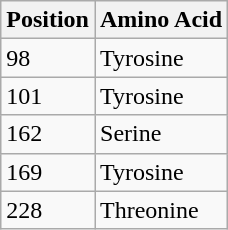<table class="wikitable">
<tr>
<th>Position</th>
<th>Amino Acid</th>
</tr>
<tr>
<td>98</td>
<td>Tyrosine</td>
</tr>
<tr>
<td>101</td>
<td>Tyrosine</td>
</tr>
<tr>
<td>162</td>
<td>Serine</td>
</tr>
<tr>
<td>169</td>
<td>Tyrosine</td>
</tr>
<tr>
<td>228</td>
<td>Threonine</td>
</tr>
</table>
